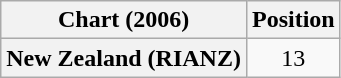<table class="wikitable plainrowheaders" style="text-align:center">
<tr>
<th>Chart (2006)</th>
<th>Position</th>
</tr>
<tr>
<th scope="row">New Zealand (RIANZ)</th>
<td>13</td>
</tr>
</table>
